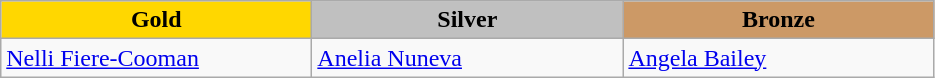<table class="wikitable" style="text-align:left">
<tr align="center">
<td width=200 bgcolor=gold><strong>Gold</strong></td>
<td width=200 bgcolor=silver><strong>Silver</strong></td>
<td width=200 bgcolor=CC9966><strong>Bronze</strong></td>
</tr>
<tr>
<td><a href='#'>Nelli Fiere-Cooman</a><br><em></em></td>
<td><a href='#'>Anelia Nuneva</a><br><em></em></td>
<td><a href='#'>Angela Bailey</a><br><em></em></td>
</tr>
</table>
